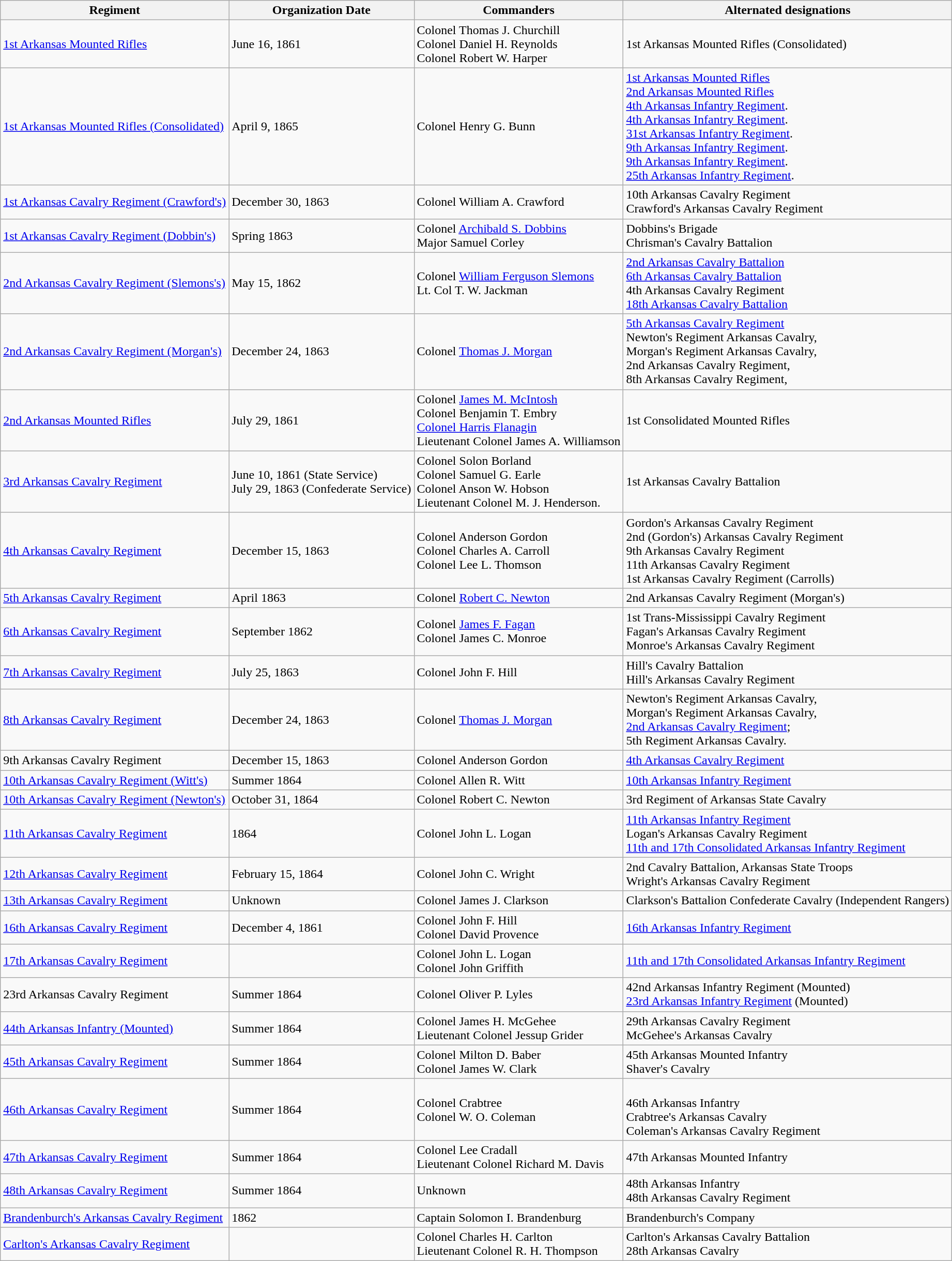<table class="wikitable sortable">
<tr>
<th>Regiment</th>
<th>Organization Date</th>
<th>Commanders</th>
<th>Alternated designations</th>
</tr>
<tr>
<td><a href='#'>1st Arkansas Mounted Rifles</a></td>
<td>June 16, 1861</td>
<td>Colonel Thomas J. Churchill<br>Colonel Daniel H. Reynolds<br>Colonel Robert W. Harper</td>
<td>1st Arkansas Mounted Rifles (Consolidated)</td>
</tr>
<tr>
<td><a href='#'>1st Arkansas Mounted Rifles (Consolidated)</a></td>
<td>April 9, 1865</td>
<td>Colonel Henry G. Bunn</td>
<td><a href='#'>1st Arkansas Mounted Rifles</a><br><a href='#'>2nd Arkansas Mounted Rifles</a><br><a href='#'>4th Arkansas Infantry Regiment</a>.<br><a href='#'>4th Arkansas Infantry Regiment</a>.<br><a href='#'>31st Arkansas Infantry Regiment</a>.<br><a href='#'>9th Arkansas Infantry Regiment</a>.<br><a href='#'>9th Arkansas Infantry Regiment</a>.<br><a href='#'>25th Arkansas Infantry Regiment</a>.</td>
</tr>
<tr>
<td><a href='#'>1st Arkansas Cavalry Regiment (Crawford's)</a></td>
<td>December 30, 1863</td>
<td>Colonel William A. Crawford</td>
<td>10th Arkansas Cavalry Regiment<br>Crawford's Arkansas Cavalry Regiment</td>
</tr>
<tr>
<td><a href='#'>1st Arkansas Cavalry Regiment (Dobbin's)</a></td>
<td>Spring 1863</td>
<td>Colonel <a href='#'>Archibald S. Dobbins</a><br>Major Samuel Corley</td>
<td>Dobbins's Brigade<br>Chrisman's Cavalry Battalion</td>
</tr>
<tr>
<td><a href='#'>2nd Arkansas Cavalry Regiment (Slemons's)</a></td>
<td>May 15, 1862</td>
<td>Colonel <a href='#'>William Ferguson Slemons</a><br>Lt. Col T. W. Jackman</td>
<td><a href='#'>2nd Arkansas Cavalry Battalion</a><br><a href='#'>6th Arkansas Cavalry Battalion</a><br>4th Arkansas Cavalry Regiment<br><a href='#'>18th Arkansas Cavalry Battalion</a></td>
</tr>
<tr>
<td><a href='#'>2nd Arkansas Cavalry Regiment (Morgan's)</a></td>
<td>December 24, 1863</td>
<td>Colonel <a href='#'>Thomas J. Morgan</a></td>
<td><a href='#'>5th Arkansas Cavalry Regiment</a><br>Newton's Regiment Arkansas Cavalry,<br>Morgan's Regiment Arkansas Cavalry,<br>2nd Arkansas Cavalry Regiment,<br>8th Arkansas Cavalry Regiment,</td>
</tr>
<tr>
<td><a href='#'>2nd Arkansas Mounted Rifles</a></td>
<td>July 29, 1861</td>
<td>Colonel <a href='#'>James M. McIntosh</a><br>Colonel Benjamin T. Embry<br><a href='#'>Colonel Harris Flanagin</a><br>Lieutenant Colonel James A. Williamson</td>
<td>1st Consolidated Mounted Rifles</td>
</tr>
<tr>
<td><a href='#'>3rd Arkansas Cavalry Regiment</a></td>
<td>June 10, 1861 (State Service)<br>July 29, 1863 (Confederate Service)</td>
<td>Colonel Solon Borland<br>Colonel Samuel G. Earle<br>Colonel Anson W. Hobson<br>Lieutenant Colonel M. J. Henderson.</td>
<td>1st Arkansas Cavalry Battalion</td>
</tr>
<tr>
<td><a href='#'>4th Arkansas Cavalry Regiment</a></td>
<td>December 15, 1863</td>
<td>Colonel Anderson Gordon<br>Colonel Charles A. Carroll<br>Colonel Lee L. Thomson</td>
<td>Gordon's Arkansas Cavalry Regiment<br>2nd (Gordon's) Arkansas Cavalry Regiment<br>9th Arkansas Cavalry Regiment<br>11th Arkansas Cavalry Regiment<br>1st Arkansas Cavalry Regiment (Carrolls)</td>
</tr>
<tr>
<td><a href='#'>5th Arkansas Cavalry Regiment</a></td>
<td>April 1863</td>
<td>Colonel <a href='#'>Robert C. Newton</a></td>
<td>2nd Arkansas Cavalry Regiment (Morgan's)</td>
</tr>
<tr>
<td><a href='#'>6th Arkansas Cavalry Regiment</a></td>
<td>September 1862</td>
<td>Colonel <a href='#'>James F. Fagan</a><br>Colonel James C. Monroe</td>
<td>1st Trans-Mississippi Cavalry Regiment<br>Fagan's Arkansas Cavalry Regiment<br>Monroe's Arkansas Cavalry Regiment</td>
</tr>
<tr>
<td><a href='#'>7th Arkansas Cavalry Regiment</a></td>
<td>July 25, 1863</td>
<td>Colonel John F. Hill</td>
<td>Hill's Cavalry Battalion<br>Hill's Arkansas Cavalry Regiment</td>
</tr>
<tr>
<td><a href='#'>8th Arkansas Cavalry Regiment</a></td>
<td>December 24, 1863</td>
<td>Colonel <a href='#'>Thomas J. Morgan</a></td>
<td>Newton's Regiment Arkansas Cavalry,<br>Morgan's Regiment Arkansas Cavalry,<br><a href='#'>2nd Arkansas Cavalry Regiment</a>;<br>5th Regiment Arkansas Cavalry.</td>
</tr>
<tr>
<td>9th Arkansas Cavalry Regiment</td>
<td>December 15, 1863</td>
<td>Colonel Anderson Gordon</td>
<td><a href='#'>4th Arkansas Cavalry Regiment</a></td>
</tr>
<tr>
<td><a href='#'>10th Arkansas Cavalry Regiment (Witt's)</a></td>
<td>Summer 1864</td>
<td>Colonel Allen R. Witt</td>
<td><a href='#'>10th Arkansas Infantry Regiment</a></td>
</tr>
<tr>
<td><a href='#'>10th Arkansas Cavalry Regiment (Newton's)</a></td>
<td>October 31, 1864</td>
<td>Colonel Robert C. Newton</td>
<td>3rd Regiment of Arkansas State Cavalry</td>
</tr>
<tr>
<td><a href='#'>11th Arkansas Cavalry Regiment</a></td>
<td>1864</td>
<td>Colonel John L. Logan</td>
<td><a href='#'>11th Arkansas Infantry Regiment</a><br>Logan's Arkansas Cavalry Regiment<br><a href='#'>11th and 17th Consolidated Arkansas Infantry Regiment</a></td>
</tr>
<tr>
<td><a href='#'>12th Arkansas Cavalry Regiment</a></td>
<td>February 15, 1864</td>
<td>Colonel John C. Wright</td>
<td>2nd Cavalry Battalion, Arkansas State Troops<br>Wright's Arkansas Cavalry Regiment</td>
</tr>
<tr>
<td><a href='#'>13th Arkansas Cavalry Regiment</a></td>
<td>Unknown</td>
<td>Colonel James J. Clarkson</td>
<td>Clarkson's Battalion Confederate Cavalry (Independent Rangers)</td>
</tr>
<tr>
<td><a href='#'>16th Arkansas Cavalry Regiment</a></td>
<td>December 4, 1861</td>
<td>Colonel John F. Hill<br>Colonel David Provence</td>
<td><a href='#'>16th Arkansas Infantry Regiment</a></td>
</tr>
<tr>
<td><a href='#'>17th Arkansas Cavalry Regiment</a></td>
<td></td>
<td>Colonel John L. Logan<br>Colonel John Griffith</td>
<td><a href='#'>11th and 17th Consolidated Arkansas Infantry Regiment</a></td>
</tr>
<tr>
<td>23rd Arkansas Cavalry Regiment</td>
<td>Summer 1864</td>
<td>Colonel Oliver P. Lyles</td>
<td>42nd Arkansas Infantry Regiment (Mounted)<br><a href='#'>23rd Arkansas Infantry Regiment</a> (Mounted)</td>
</tr>
<tr>
<td><a href='#'>44th Arkansas Infantry (Mounted)</a></td>
<td>Summer 1864</td>
<td>Colonel James H. McGehee<br>Lieutenant Colonel Jessup Grider</td>
<td>29th Arkansas Cavalry Regiment<br>McGehee's Arkansas Cavalry</td>
</tr>
<tr>
<td><a href='#'>45th Arkansas Cavalry Regiment</a></td>
<td>Summer 1864</td>
<td>Colonel Milton D. Baber<br>Colonel James W. Clark</td>
<td>45th Arkansas Mounted Infantry<br>Shaver's Cavalry</td>
</tr>
<tr>
<td><a href='#'>46th Arkansas Cavalry Regiment</a></td>
<td>Summer 1864</td>
<td>Colonel Crabtree<br>Colonel W. O. Coleman </td>
<td><br>46th Arkansas Infantry<br>Crabtree's Arkansas Cavalry<br>Coleman's  Arkansas Cavalry Regiment</td>
</tr>
<tr>
<td><a href='#'>47th Arkansas Cavalry Regiment</a></td>
<td>Summer 1864</td>
<td>Colonel Lee Cradall<br>Lieutenant Colonel Richard M. Davis</td>
<td>47th Arkansas Mounted Infantry</td>
</tr>
<tr>
<td><a href='#'>48th Arkansas Cavalry Regiment</a></td>
<td>Summer 1864</td>
<td>Unknown</td>
<td>48th Arkansas Infantry<br>48th Arkansas Cavalry Regiment</td>
</tr>
<tr>
<td><a href='#'>Brandenburch's Arkansas Cavalry Regiment</a></td>
<td>1862</td>
<td>Captain Solomon I. Brandenburg</td>
<td>Brandenburch's Company</td>
</tr>
<tr>
<td><a href='#'>Carlton's Arkansas Cavalry Regiment</a></td>
<td></td>
<td>Colonel Charles H. Carlton<br>Lieutenant Colonel R. H. Thompson</td>
<td>Carlton's Arkansas Cavalry Battalion <br>28th Arkansas Cavalry</td>
</tr>
</table>
